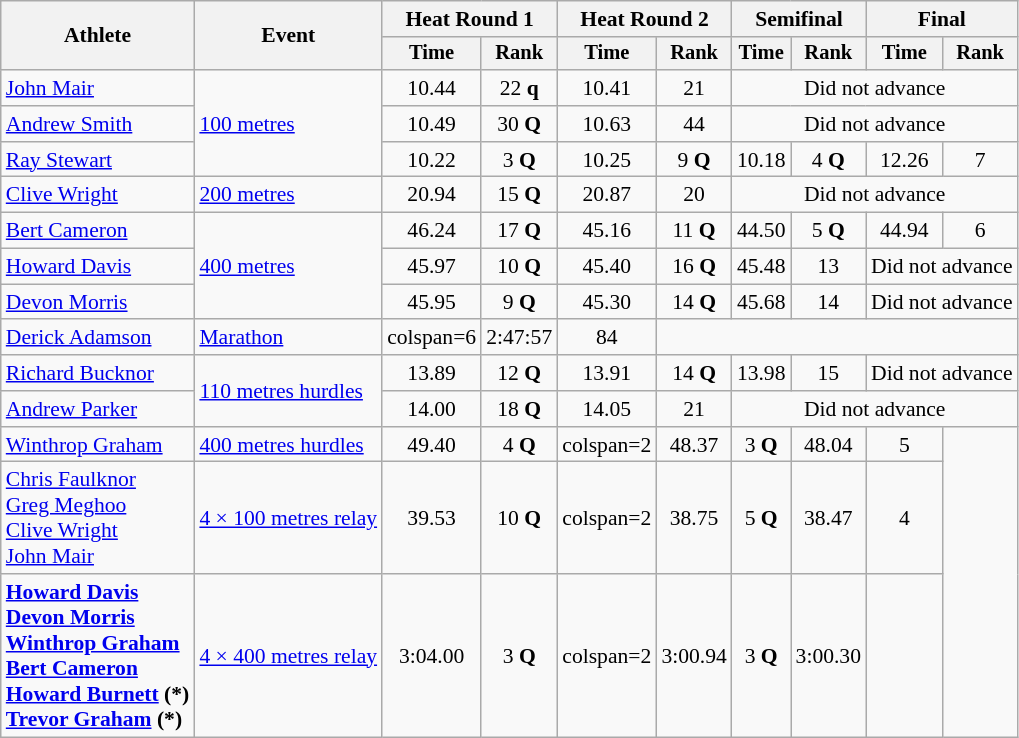<table class=wikitable style="font-size:90%; text-align:center">
<tr>
<th rowspan=2>Athlete</th>
<th rowspan=2>Event</th>
<th colspan=2>Heat Round 1</th>
<th colspan=2>Heat Round 2</th>
<th colspan=2>Semifinal</th>
<th colspan=2>Final</th>
</tr>
<tr style=font-size:95%>
<th>Time</th>
<th>Rank</th>
<th>Time</th>
<th>Rank</th>
<th>Time</th>
<th>Rank</th>
<th>Time</th>
<th>Rank</th>
</tr>
<tr align=center>
<td align=left><a href='#'>John Mair</a></td>
<td align=left rowspan=3><a href='#'>100 metres</a></td>
<td>10.44</td>
<td>22 <strong>q</strong></td>
<td>10.41</td>
<td>21</td>
<td colspan=4>Did not advance</td>
</tr>
<tr align=center>
<td align=left><a href='#'>Andrew Smith</a></td>
<td>10.49</td>
<td>30 <strong>Q</strong></td>
<td>10.63</td>
<td>44</td>
<td colspan=4>Did not advance</td>
</tr>
<tr align=center>
<td align=left><a href='#'>Ray Stewart</a></td>
<td>10.22</td>
<td>3 <strong>Q</strong></td>
<td>10.25</td>
<td>9 <strong>Q</strong></td>
<td>10.18</td>
<td>4 <strong>Q</strong></td>
<td>12.26</td>
<td>7</td>
</tr>
<tr align=center>
<td align=left><a href='#'>Clive Wright</a></td>
<td align=left><a href='#'>200 metres</a></td>
<td>20.94</td>
<td>15 <strong>Q</strong></td>
<td>20.87</td>
<td>20</td>
<td colspan=4>Did not advance</td>
</tr>
<tr align=center>
<td align=left><a href='#'>Bert Cameron</a></td>
<td align=left rowspan=3><a href='#'>400 metres</a></td>
<td>46.24</td>
<td>17 <strong>Q</strong></td>
<td>45.16</td>
<td>11 <strong>Q</strong></td>
<td>44.50</td>
<td>5 <strong>Q</strong></td>
<td>44.94</td>
<td>6</td>
</tr>
<tr align=center>
<td align=left><a href='#'>Howard Davis</a></td>
<td>45.97</td>
<td>10 <strong>Q</strong></td>
<td>45.40</td>
<td>16 <strong>Q</strong></td>
<td>45.48</td>
<td>13</td>
<td colspan=2>Did not advance</td>
</tr>
<tr align=center>
<td align=left><a href='#'>Devon Morris</a></td>
<td>45.95</td>
<td>9 <strong>Q</strong></td>
<td>45.30</td>
<td>14 <strong>Q</strong></td>
<td>45.68</td>
<td>14</td>
<td colspan=2>Did not advance</td>
</tr>
<tr align=center>
<td align=left><a href='#'>Derick Adamson</a></td>
<td align=left><a href='#'>Marathon</a></td>
<td>colspan=6</td>
<td>2:47:57</td>
<td>84</td>
</tr>
<tr align=center>
<td align=left><a href='#'>Richard Bucknor</a></td>
<td align=left rowspan=2><a href='#'>110 metres hurdles</a></td>
<td>13.89</td>
<td>12 <strong>Q</strong></td>
<td>13.91</td>
<td>14 <strong>Q</strong></td>
<td>13.98</td>
<td>15</td>
<td colspan=2>Did not advance</td>
</tr>
<tr align=center>
<td align=left><a href='#'>Andrew Parker</a></td>
<td>14.00</td>
<td>18 <strong>Q</strong></td>
<td>14.05</td>
<td>21</td>
<td colspan=4>Did not advance</td>
</tr>
<tr align=center>
<td align=left><a href='#'>Winthrop Graham</a></td>
<td align=left><a href='#'>400 metres hurdles</a></td>
<td>49.40</td>
<td>4 <strong>Q</strong></td>
<td>colspan=2</td>
<td>48.37</td>
<td>3 <strong>Q</strong></td>
<td>48.04</td>
<td>5</td>
</tr>
<tr align=center>
<td align=left><a href='#'>Chris Faulknor</a><br><a href='#'>Greg Meghoo</a><br><a href='#'>Clive Wright</a><br><a href='#'>John Mair</a></td>
<td align=left><a href='#'>4 × 100 metres relay</a></td>
<td>39.53</td>
<td>10 <strong>Q</strong></td>
<td>colspan=2</td>
<td>38.75</td>
<td>5 <strong>Q</strong></td>
<td>38.47</td>
<td>4</td>
</tr>
<tr align=center>
<td align=left><strong><a href='#'>Howard Davis</a><br><a href='#'>Devon Morris</a><br><a href='#'>Winthrop Graham</a><br><a href='#'>Bert Cameron</a><br><a href='#'>Howard Burnett</a> (*)<br><a href='#'>Trevor Graham</a> (*)</strong></td>
<td align=left><a href='#'>4 × 400 metres relay</a></td>
<td>3:04.00</td>
<td>3 <strong>Q</strong></td>
<td>colspan=2</td>
<td>3:00.94</td>
<td>3 <strong>Q</strong></td>
<td>3:00.30</td>
<td></td>
</tr>
</table>
